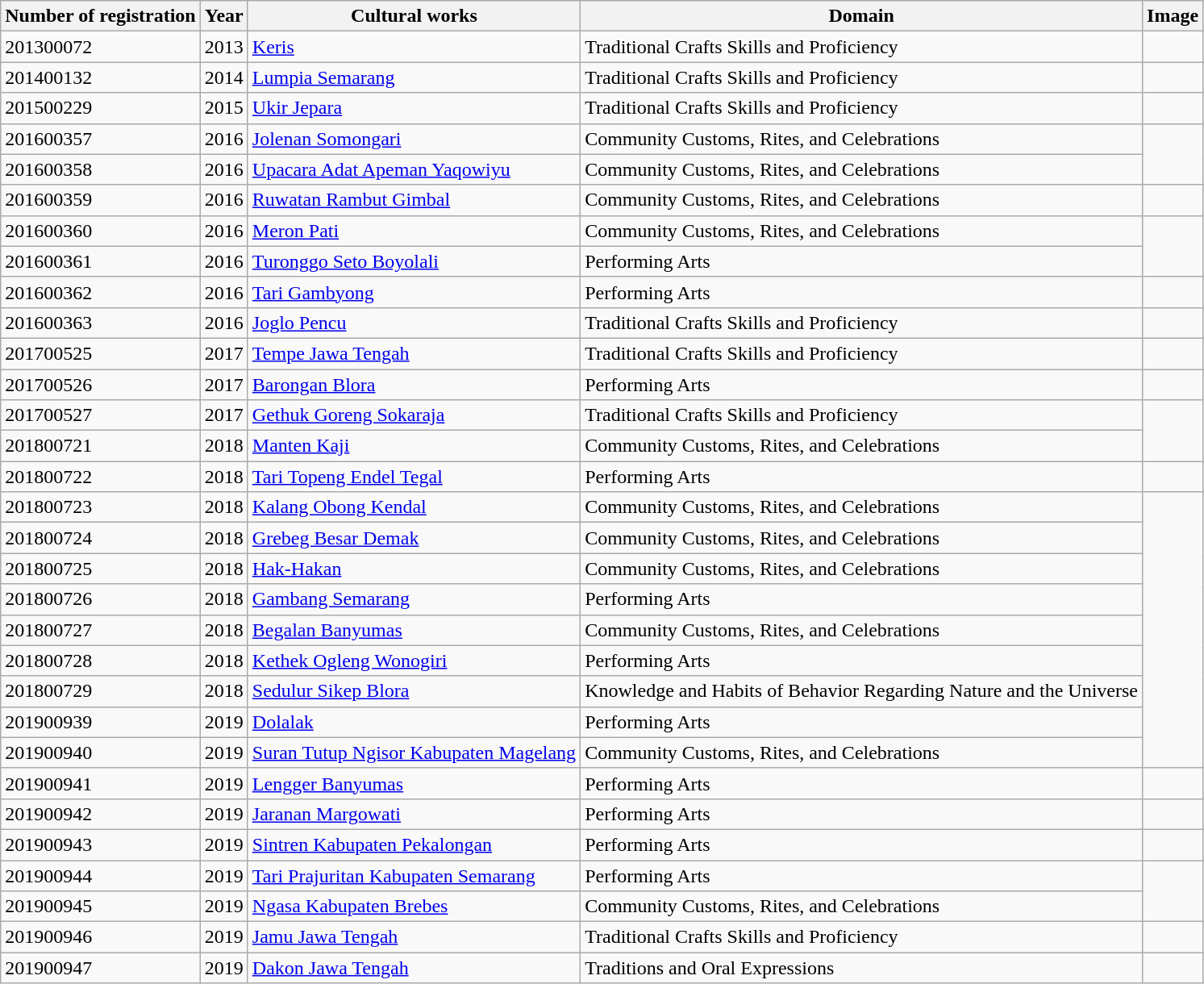<table class = "wikitable sortable">
<tr>
<th>Number of registration</th>
<th>Year</th>
<th>Cultural works</th>
<th>Domain</th>
<th>Image</th>
</tr>
<tr>
<td>201300072</td>
<td>2013</td>
<td><a href='#'>Keris</a></td>
<td>Traditional Crafts Skills and Proficiency</td>
<td></td>
</tr>
<tr>
<td>201400132</td>
<td>2014</td>
<td><a href='#'>Lumpia Semarang</a></td>
<td>Traditional Crafts Skills and Proficiency</td>
<td></td>
</tr>
<tr>
<td>201500229</td>
<td>2015</td>
<td><a href='#'>Ukir Jepara</a></td>
<td>Traditional Crafts Skills and Proficiency</td>
<td></td>
</tr>
<tr>
<td>201600357</td>
<td>2016</td>
<td><a href='#'>Jolenan Somongari</a></td>
<td>Community Customs, Rites, and Celebrations</td>
</tr>
<tr>
<td>201600358</td>
<td>2016</td>
<td><a href='#'>Upacara Adat Apeman Yaqowiyu</a></td>
<td>Community Customs, Rites, and Celebrations</td>
</tr>
<tr>
<td>201600359</td>
<td>2016</td>
<td><a href='#'>Ruwatan Rambut Gimbal</a></td>
<td>Community Customs, Rites, and Celebrations</td>
<td></td>
</tr>
<tr>
<td>201600360</td>
<td>2016</td>
<td><a href='#'>Meron Pati</a></td>
<td>Community Customs, Rites, and Celebrations</td>
</tr>
<tr>
<td>201600361</td>
<td>2016</td>
<td><a href='#'>Turonggo Seto Boyolali</a></td>
<td>Performing Arts</td>
</tr>
<tr>
<td>201600362</td>
<td>2016</td>
<td><a href='#'>Tari Gambyong</a></td>
<td>Performing Arts</td>
<td></td>
</tr>
<tr>
<td>201600363</td>
<td>2016</td>
<td><a href='#'>Joglo Pencu</a></td>
<td>Traditional Crafts Skills and Proficiency</td>
<td></td>
</tr>
<tr>
<td>201700525</td>
<td>2017</td>
<td><a href='#'>Tempe Jawa Tengah</a></td>
<td>Traditional Crafts Skills and Proficiency</td>
<td></td>
</tr>
<tr>
<td>201700526</td>
<td>2017</td>
<td><a href='#'>Barongan Blora</a></td>
<td>Performing Arts</td>
<td></td>
</tr>
<tr>
<td>201700527</td>
<td>2017</td>
<td><a href='#'>Gethuk Goreng Sokaraja</a></td>
<td>Traditional Crafts Skills and Proficiency</td>
</tr>
<tr>
<td>201800721</td>
<td>2018</td>
<td><a href='#'>Manten Kaji</a></td>
<td>Community Customs, Rites, and Celebrations</td>
</tr>
<tr>
<td>201800722</td>
<td>2018</td>
<td><a href='#'>Tari Topeng Endel Tegal</a></td>
<td>Performing Arts</td>
<td></td>
</tr>
<tr>
<td>201800723</td>
<td>2018</td>
<td><a href='#'>Kalang Obong Kendal</a></td>
<td>Community Customs, Rites, and Celebrations</td>
</tr>
<tr>
<td>201800724</td>
<td>2018</td>
<td><a href='#'>Grebeg Besar Demak</a></td>
<td>Community Customs, Rites, and Celebrations</td>
</tr>
<tr>
<td>201800725</td>
<td>2018</td>
<td><a href='#'>Hak-Hakan</a></td>
<td>Community Customs, Rites, and Celebrations</td>
</tr>
<tr>
<td>201800726</td>
<td>2018</td>
<td><a href='#'>Gambang Semarang</a></td>
<td>Performing Arts</td>
</tr>
<tr>
<td>201800727</td>
<td>2018</td>
<td><a href='#'>Begalan Banyumas</a></td>
<td>Community Customs, Rites, and Celebrations</td>
</tr>
<tr>
<td>201800728</td>
<td>2018</td>
<td><a href='#'>Kethek Ogleng Wonogiri</a></td>
<td>Performing Arts</td>
</tr>
<tr>
<td>201800729</td>
<td>2018</td>
<td><a href='#'>Sedulur Sikep Blora</a></td>
<td>Knowledge and Habits of Behavior Regarding Nature and the Universe</td>
</tr>
<tr>
<td>201900939</td>
<td>2019</td>
<td><a href='#'>Dolalak</a></td>
<td>Performing Arts</td>
</tr>
<tr>
<td>201900940</td>
<td>2019</td>
<td><a href='#'>Suran Tutup Ngisor Kabupaten Magelang</a></td>
<td>Community Customs, Rites, and Celebrations</td>
</tr>
<tr>
<td>201900941</td>
<td>2019</td>
<td><a href='#'>Lengger Banyumas</a></td>
<td>Performing Arts</td>
<td></td>
</tr>
<tr>
<td>201900942</td>
<td>2019</td>
<td><a href='#'>Jaranan Margowati</a></td>
<td>Performing Arts</td>
</tr>
<tr>
<td>201900943</td>
<td>2019</td>
<td><a href='#'>Sintren Kabupaten Pekalongan</a></td>
<td>Performing Arts</td>
<td></td>
</tr>
<tr>
<td>201900944</td>
<td>2019</td>
<td><a href='#'>Tari Prajuritan Kabupaten Semarang</a></td>
<td>Performing Arts</td>
</tr>
<tr>
<td>201900945</td>
<td>2019</td>
<td><a href='#'>Ngasa Kabupaten Brebes</a></td>
<td>Community Customs, Rites, and Celebrations</td>
</tr>
<tr>
<td>201900946</td>
<td>2019</td>
<td><a href='#'>Jamu Jawa Tengah</a></td>
<td>Traditional Crafts Skills and Proficiency</td>
<td></td>
</tr>
<tr>
<td>201900947</td>
<td>2019</td>
<td><a href='#'>Dakon Jawa Tengah</a></td>
<td>Traditions and Oral Expressions</td>
</tr>
</table>
